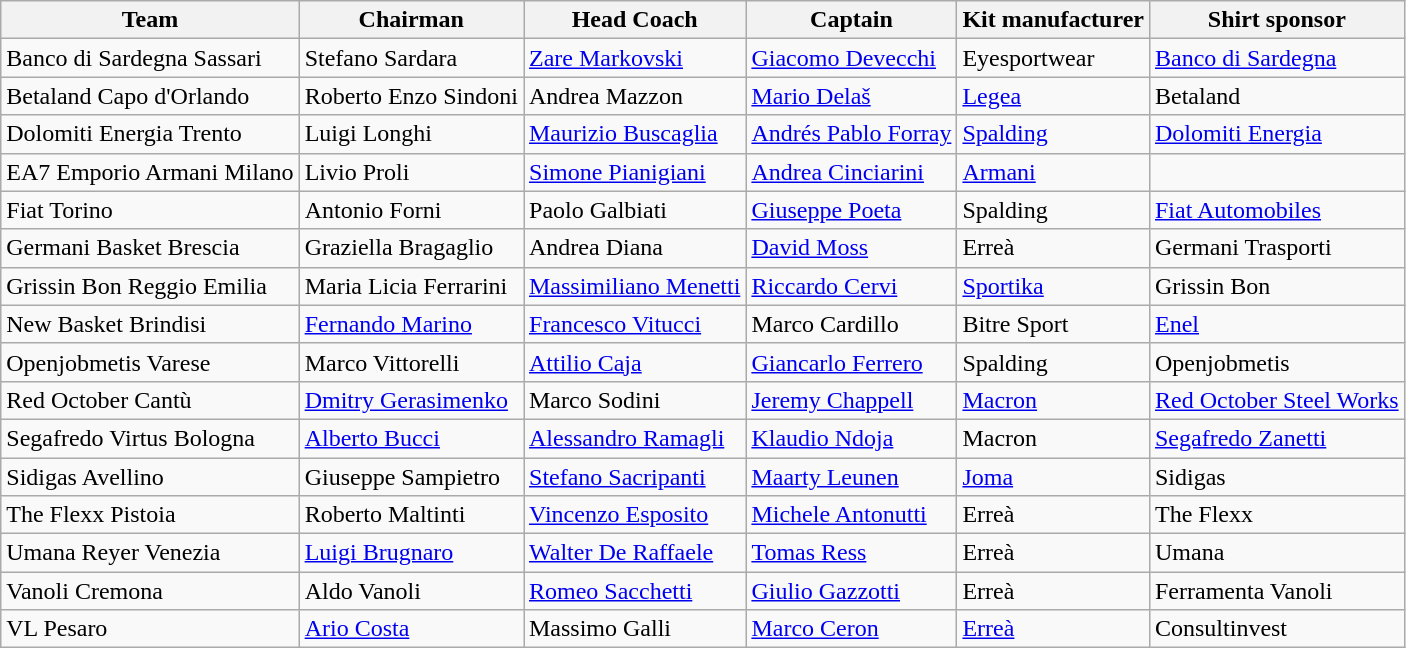<table class="wikitable sortable" style="text-align: left;">
<tr>
<th>Team</th>
<th>Chairman</th>
<th>Head Coach</th>
<th>Captain</th>
<th>Kit manufacturer</th>
<th>Shirt sponsor</th>
</tr>
<tr>
<td>Banco di Sardegna Sassari</td>
<td> Stefano Sardara</td>
<td> <a href='#'>Zare Markovski</a></td>
<td> <a href='#'>Giacomo Devecchi</a></td>
<td>Eyesportwear</td>
<td><a href='#'>Banco di Sardegna</a></td>
</tr>
<tr>
<td>Betaland Capo d'Orlando</td>
<td> Roberto Enzo Sindoni</td>
<td> Andrea Mazzon</td>
<td> <a href='#'>Mario Delaš</a></td>
<td><a href='#'>Legea</a></td>
<td>Betaland</td>
</tr>
<tr>
<td>Dolomiti Energia Trento</td>
<td> Luigi Longhi</td>
<td> <a href='#'>Maurizio Buscaglia</a></td>
<td> <a href='#'>Andrés Pablo Forray</a></td>
<td><a href='#'>Spalding</a></td>
<td><a href='#'>Dolomiti Energia</a></td>
</tr>
<tr>
<td>EA7 Emporio Armani Milano</td>
<td> Livio Proli</td>
<td> <a href='#'>Simone Pianigiani</a></td>
<td> <a href='#'>Andrea Cinciarini</a></td>
<td><a href='#'>Armani</a></td>
<td></td>
</tr>
<tr>
<td>Fiat Torino</td>
<td> Antonio Forni</td>
<td> Paolo Galbiati</td>
<td> <a href='#'>Giuseppe Poeta</a></td>
<td>Spalding</td>
<td><a href='#'>Fiat Automobiles</a></td>
</tr>
<tr>
<td>Germani Basket Brescia</td>
<td> Graziella Bragaglio</td>
<td> Andrea Diana</td>
<td> <a href='#'>David Moss</a></td>
<td>Erreà</td>
<td>Germani Trasporti</td>
</tr>
<tr>
<td>Grissin Bon Reggio Emilia</td>
<td> Maria Licia Ferrarini</td>
<td> <a href='#'>Massimiliano Menetti</a></td>
<td> <a href='#'>Riccardo Cervi</a></td>
<td><a href='#'>Sportika</a></td>
<td>Grissin Bon</td>
</tr>
<tr>
<td>New Basket Brindisi</td>
<td> <a href='#'>Fernando Marino</a></td>
<td> <a href='#'>Francesco Vitucci</a></td>
<td> Marco Cardillo</td>
<td>Bitre Sport</td>
<td><a href='#'>Enel</a></td>
</tr>
<tr>
<td>Openjobmetis Varese</td>
<td> Marco Vittorelli</td>
<td> <a href='#'>Attilio Caja</a></td>
<td> <a href='#'>Giancarlo Ferrero</a></td>
<td>Spalding</td>
<td>Openjobmetis</td>
</tr>
<tr>
<td>Red October Cantù</td>
<td> <a href='#'>Dmitry Gerasimenko</a></td>
<td> Marco Sodini</td>
<td> <a href='#'>Jeremy Chappell</a></td>
<td><a href='#'>Macron</a></td>
<td><a href='#'>Red October Steel Works</a></td>
</tr>
<tr>
<td>Segafredo Virtus Bologna</td>
<td> <a href='#'>Alberto Bucci</a></td>
<td> <a href='#'>Alessandro Ramagli</a></td>
<td> <a href='#'>Klaudio Ndoja</a></td>
<td>Macron</td>
<td><a href='#'>Segafredo Zanetti</a></td>
</tr>
<tr>
<td>Sidigas Avellino</td>
<td> Giuseppe Sampietro</td>
<td> <a href='#'>Stefano Sacripanti</a></td>
<td> <a href='#'>Maarty Leunen</a></td>
<td><a href='#'>Joma</a></td>
<td>Sidigas</td>
</tr>
<tr>
<td>The Flexx Pistoia</td>
<td> Roberto Maltinti</td>
<td> <a href='#'>Vincenzo Esposito</a></td>
<td> <a href='#'>Michele Antonutti</a></td>
<td>Erreà</td>
<td>The Flexx</td>
</tr>
<tr>
<td>Umana Reyer Venezia</td>
<td> <a href='#'>Luigi Brugnaro</a></td>
<td> <a href='#'>Walter De Raffaele</a></td>
<td> <a href='#'>Tomas Ress</a></td>
<td>Erreà</td>
<td>Umana</td>
</tr>
<tr>
<td>Vanoli Cremona</td>
<td> Aldo Vanoli</td>
<td> <a href='#'>Romeo Sacchetti</a></td>
<td> <a href='#'>Giulio Gazzotti</a></td>
<td>Erreà</td>
<td>Ferramenta Vanoli</td>
</tr>
<tr>
<td>VL Pesaro</td>
<td> <a href='#'>Ario Costa</a></td>
<td> Massimo Galli</td>
<td> <a href='#'>Marco Ceron</a></td>
<td><a href='#'>Erreà</a></td>
<td>Consultinvest</td>
</tr>
</table>
